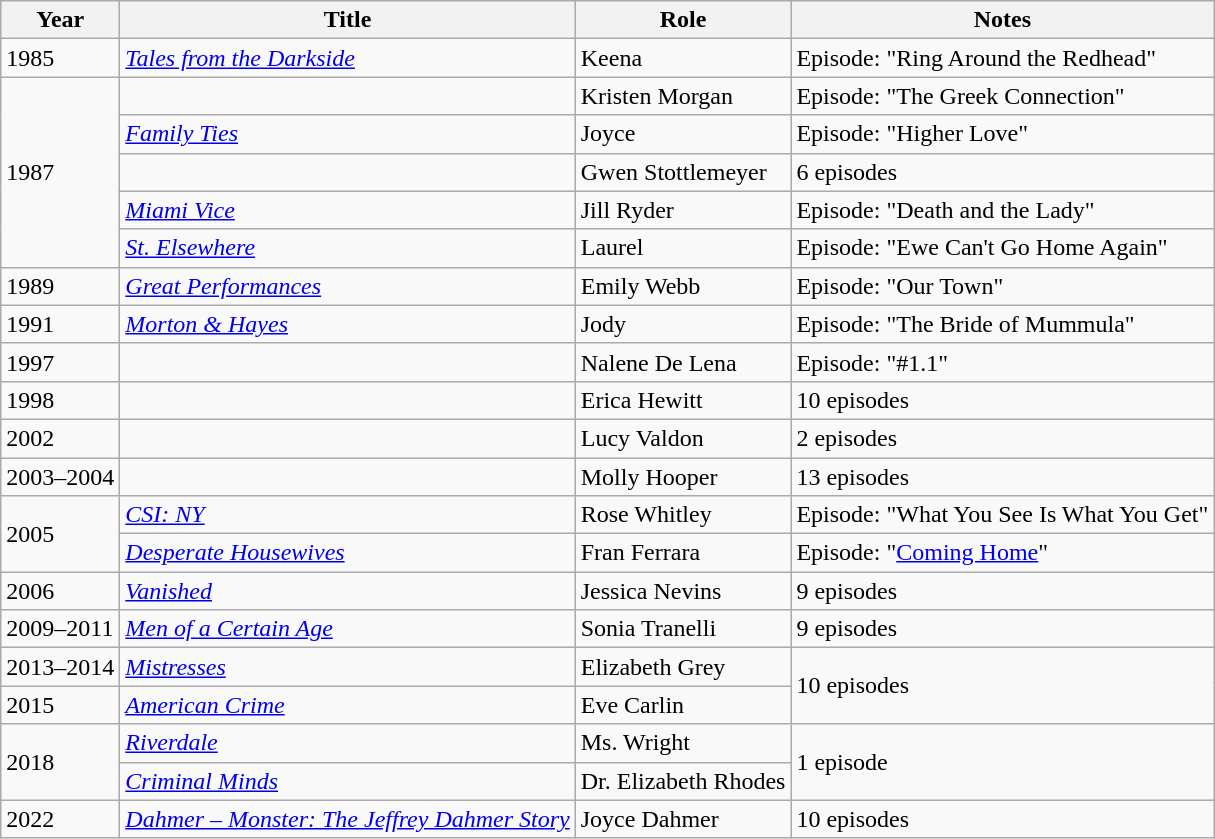<table class="wikitable sortable">
<tr>
<th>Year</th>
<th>Title</th>
<th>Role</th>
<th class="unsortable">Notes</th>
</tr>
<tr>
<td>1985</td>
<td><em><a href='#'>Tales from the Darkside</a></em></td>
<td>Keena</td>
<td>Episode: "Ring Around the Redhead"</td>
</tr>
<tr>
<td rowspan="5">1987</td>
<td><em></em></td>
<td>Kristen Morgan</td>
<td>Episode: "The Greek Connection"</td>
</tr>
<tr>
<td><em><a href='#'>Family Ties</a></em></td>
<td>Joyce</td>
<td>Episode: "Higher Love"</td>
</tr>
<tr>
<td><em></em></td>
<td>Gwen Stottlemeyer</td>
<td>6 episodes</td>
</tr>
<tr>
<td><em><a href='#'>Miami Vice</a></em></td>
<td>Jill Ryder</td>
<td>Episode: "Death and the Lady"</td>
</tr>
<tr>
<td><em><a href='#'>St. Elsewhere</a></em></td>
<td>Laurel</td>
<td>Episode: "Ewe Can't Go Home Again"</td>
</tr>
<tr>
<td>1989</td>
<td><em><a href='#'>Great Performances</a></em></td>
<td>Emily Webb</td>
<td>Episode: "Our Town"</td>
</tr>
<tr>
<td>1991</td>
<td><em><a href='#'>Morton & Hayes</a></em></td>
<td>Jody</td>
<td>Episode: "The Bride of Mummula"</td>
</tr>
<tr>
<td>1997</td>
<td><em></em></td>
<td>Nalene De Lena</td>
<td>Episode: "#1.1"</td>
</tr>
<tr>
<td>1998</td>
<td><em></em></td>
<td>Erica Hewitt</td>
<td>10 episodes</td>
</tr>
<tr>
<td>2002</td>
<td><em></em></td>
<td>Lucy Valdon</td>
<td>2 episodes</td>
</tr>
<tr>
<td>2003–2004</td>
<td><em></em></td>
<td>Molly Hooper</td>
<td>13 episodes</td>
</tr>
<tr>
<td rowspan="2">2005</td>
<td><em><a href='#'>CSI: NY</a></em></td>
<td>Rose Whitley</td>
<td>Episode: "What You See Is What You Get"</td>
</tr>
<tr>
<td><em><a href='#'>Desperate Housewives</a></em></td>
<td>Fran Ferrara</td>
<td>Episode: "<a href='#'>Coming Home</a>"</td>
</tr>
<tr>
<td>2006</td>
<td><em><a href='#'>Vanished</a></em></td>
<td>Jessica Nevins</td>
<td>9 episodes</td>
</tr>
<tr>
<td>2009–2011</td>
<td><em><a href='#'>Men of a Certain Age</a></em></td>
<td>Sonia Tranelli</td>
<td>9 episodes</td>
</tr>
<tr>
<td>2013–2014</td>
<td><em><a href='#'>Mistresses</a></em></td>
<td>Elizabeth Grey</td>
<td rowspan="2">10 episodes</td>
</tr>
<tr>
<td>2015</td>
<td><em><a href='#'>American Crime</a></em></td>
<td>Eve Carlin</td>
</tr>
<tr>
<td rowspan="2">2018</td>
<td><em><a href='#'>Riverdale</a></em></td>
<td>Ms. Wright</td>
<td rowspan="2">1 episode</td>
</tr>
<tr>
<td><em><a href='#'>Criminal Minds</a></em></td>
<td>Dr. Elizabeth Rhodes</td>
</tr>
<tr>
<td>2022</td>
<td><em><a href='#'>Dahmer – Monster: The Jeffrey Dahmer Story</a></em></td>
<td>Joyce Dahmer</td>
<td>10 episodes</td>
</tr>
</table>
